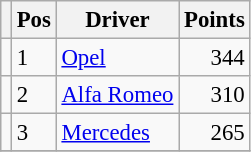<table class="wikitable" style="font-size: 95%;">
<tr>
<th></th>
<th>Pos</th>
<th>Driver</th>
<th>Points</th>
</tr>
<tr>
<td align="left"></td>
<td>1</td>
<td> <a href='#'>Opel</a></td>
<td align="right">344</td>
</tr>
<tr>
<td align="left"></td>
<td>2</td>
<td> <a href='#'>Alfa Romeo</a></td>
<td align="right">310</td>
</tr>
<tr>
<td align="left"></td>
<td>3</td>
<td> <a href='#'>Mercedes</a></td>
<td align="right">265</td>
</tr>
<tr>
</tr>
</table>
